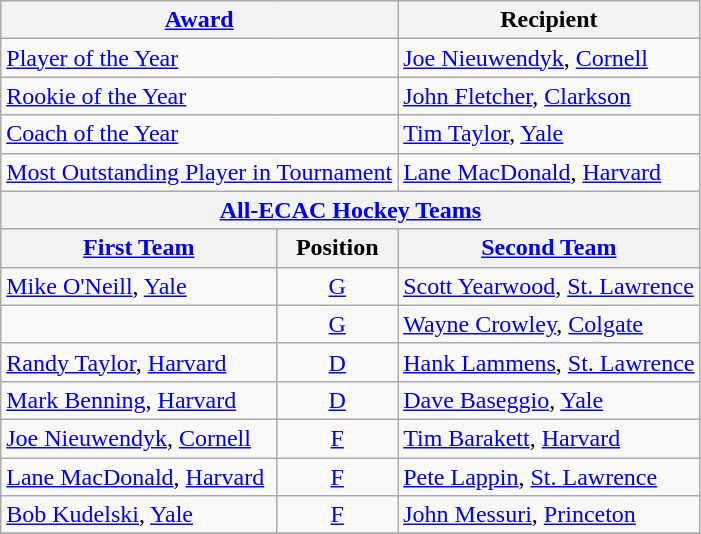<table class="wikitable">
<tr>
<th colspan=2><a href='#'>Award</a></th>
<th>Recipient</th>
</tr>
<tr>
<td colspan=2><a href='#'>Player of the Year</a></td>
<td><a href='#'>Joe Nieuwendyk</a>, <a href='#'>Cornell</a></td>
</tr>
<tr>
<td colspan=2><a href='#'>Rookie of the Year</a></td>
<td><a href='#'>John Fletcher</a>, <a href='#'>Clarkson</a></td>
</tr>
<tr>
<td colspan=2><a href='#'>Coach of the Year</a></td>
<td><a href='#'>Tim Taylor</a>, <a href='#'>Yale</a></td>
</tr>
<tr>
<td colspan=2><a href='#'>Most Outstanding Player in Tournament</a></td>
<td><a href='#'>Lane MacDonald</a>, <a href='#'>Harvard</a></td>
</tr>
<tr>
<th colspan=3><a href='#'>All-ECAC Hockey Teams</a></th>
</tr>
<tr>
<th><a href='#'>First Team</a></th>
<th>  Position  </th>
<th><a href='#'>Second Team</a></th>
</tr>
<tr>
<td><a href='#'>Mike O'Neill</a>, <a href='#'>Yale</a></td>
<td align=center><a href='#'>G</a></td>
<td><a href='#'>Scott Yearwood</a>, <a href='#'>St. Lawrence</a></td>
</tr>
<tr>
<td></td>
<td align=center><a href='#'>G</a></td>
<td><a href='#'>Wayne Crowley</a>, <a href='#'>Colgate</a></td>
</tr>
<tr>
<td><a href='#'>Randy Taylor</a>, <a href='#'>Harvard</a></td>
<td align=center><a href='#'>D</a></td>
<td><a href='#'>Hank Lammens</a>, <a href='#'>St. Lawrence</a></td>
</tr>
<tr>
<td><a href='#'>Mark Benning</a>, <a href='#'>Harvard</a></td>
<td align=center><a href='#'>D</a></td>
<td><a href='#'>Dave Baseggio</a>, <a href='#'>Yale</a></td>
</tr>
<tr>
<td><a href='#'>Joe Nieuwendyk</a>, <a href='#'>Cornell</a></td>
<td align=center><a href='#'>F</a></td>
<td><a href='#'>Tim Barakett</a>, <a href='#'>Harvard</a></td>
</tr>
<tr>
<td><a href='#'>Lane MacDonald</a>, <a href='#'>Harvard</a></td>
<td align=center><a href='#'>F</a></td>
<td><a href='#'>Pete Lappin</a>, <a href='#'>St. Lawrence</a></td>
</tr>
<tr>
<td><a href='#'>Bob Kudelski</a>, <a href='#'>Yale</a></td>
<td align=center><a href='#'>F</a></td>
<td><a href='#'>John Messuri</a>, <a href='#'>Princeton</a></td>
</tr>
<tr>
</tr>
</table>
